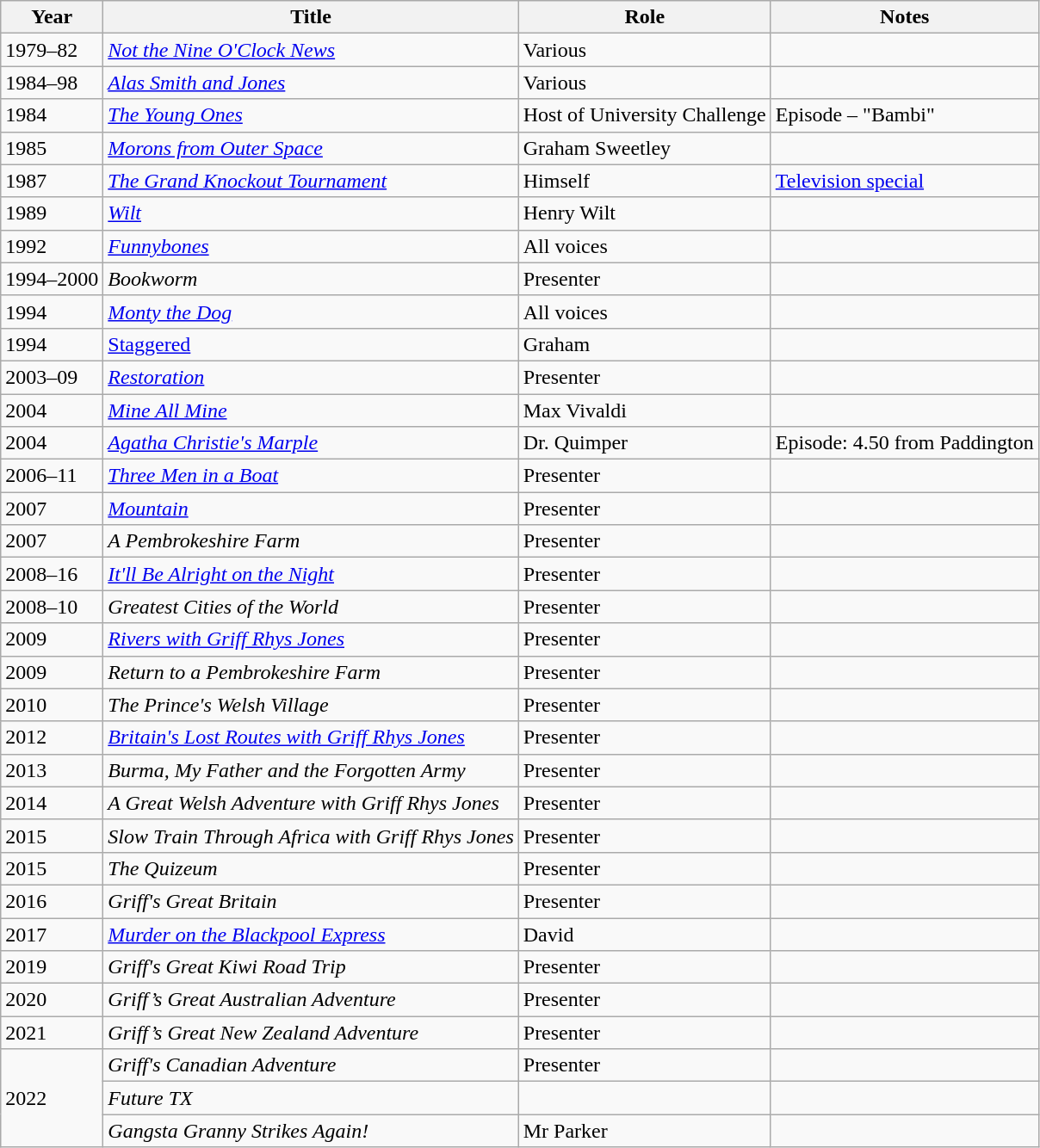<table class="wikitable">
<tr>
<th>Year</th>
<th>Title</th>
<th>Role</th>
<th>Notes</th>
</tr>
<tr>
<td>1979–82</td>
<td><em><a href='#'>Not the Nine O'Clock News</a></em></td>
<td>Various</td>
<td></td>
</tr>
<tr>
<td>1984–98</td>
<td><em><a href='#'>Alas Smith and Jones</a></em></td>
<td>Various</td>
<td></td>
</tr>
<tr>
<td>1984</td>
<td><em><a href='#'>The Young Ones</a></em></td>
<td>Host of University Challenge</td>
<td>Episode – "Bambi"</td>
</tr>
<tr>
<td>1985</td>
<td><em><a href='#'>Morons from Outer Space</a></em></td>
<td>Graham Sweetley</td>
<td></td>
</tr>
<tr>
<td>1987</td>
<td><em><a href='#'>The Grand Knockout Tournament</a></em></td>
<td>Himself</td>
<td><a href='#'>Television special</a></td>
</tr>
<tr>
<td>1989</td>
<td><em><a href='#'>Wilt</a></em></td>
<td>Henry Wilt</td>
<td></td>
</tr>
<tr>
<td>1992</td>
<td><em><a href='#'>Funnybones</a></em></td>
<td>All voices</td>
<td></td>
</tr>
<tr>
<td>1994–2000</td>
<td><em>Bookworm</em></td>
<td>Presenter</td>
<td></td>
</tr>
<tr>
<td>1994</td>
<td><em><a href='#'>Monty the Dog</a></em></td>
<td>All voices</td>
<td></td>
</tr>
<tr>
<td>1994</td>
<td><a href='#'>Staggered</a></td>
<td>Graham</td>
<td></td>
</tr>
<tr>
<td>2003–09</td>
<td><em><a href='#'>Restoration</a></em></td>
<td>Presenter</td>
<td></td>
</tr>
<tr>
<td>2004</td>
<td><em><a href='#'>Mine All Mine</a></em></td>
<td>Max Vivaldi</td>
<td></td>
</tr>
<tr>
<td>2004</td>
<td><em><a href='#'>Agatha Christie's Marple</a></em></td>
<td>Dr. Quimper</td>
<td>Episode: 4.50 from Paddington</td>
</tr>
<tr>
<td>2006–11</td>
<td><em><a href='#'>Three Men in a Boat</a></em></td>
<td>Presenter</td>
<td></td>
</tr>
<tr>
<td>2007</td>
<td><em><a href='#'>Mountain</a></em></td>
<td>Presenter</td>
<td></td>
</tr>
<tr>
<td>2007</td>
<td><em>A Pembrokeshire Farm</em></td>
<td>Presenter</td>
<td></td>
</tr>
<tr>
<td>2008–16</td>
<td><em><a href='#'>It'll Be Alright on the Night</a></em></td>
<td>Presenter</td>
<td></td>
</tr>
<tr>
<td>2008–10</td>
<td><em>Greatest Cities of the World</em></td>
<td>Presenter</td>
<td></td>
</tr>
<tr>
<td>2009</td>
<td><em><a href='#'>Rivers with Griff Rhys Jones</a></em></td>
<td>Presenter</td>
<td></td>
</tr>
<tr>
<td>2009</td>
<td><em>Return to a Pembrokeshire Farm</em></td>
<td>Presenter</td>
<td></td>
</tr>
<tr>
<td>2010</td>
<td><em>The Prince's Welsh Village</em></td>
<td>Presenter</td>
<td></td>
</tr>
<tr>
<td>2012</td>
<td><em><a href='#'>Britain's Lost Routes with Griff Rhys Jones</a></em></td>
<td>Presenter</td>
<td></td>
</tr>
<tr>
<td>2013</td>
<td><em>Burma, My Father and the Forgotten Army</em></td>
<td>Presenter</td>
<td></td>
</tr>
<tr>
<td>2014</td>
<td><em>A Great Welsh Adventure with Griff Rhys Jones</em></td>
<td>Presenter</td>
<td></td>
</tr>
<tr>
<td>2015</td>
<td><em>Slow Train Through Africa with Griff Rhys Jones</em></td>
<td>Presenter</td>
<td></td>
</tr>
<tr>
<td>2015</td>
<td><em>The Quizeum</em></td>
<td>Presenter</td>
<td></td>
</tr>
<tr>
<td>2016</td>
<td><em>Griff's Great Britain</em></td>
<td>Presenter</td>
<td></td>
</tr>
<tr>
<td>2017</td>
<td><em><a href='#'>Murder on the Blackpool Express</a></em></td>
<td>David</td>
<td></td>
</tr>
<tr>
<td>2019</td>
<td><em>Griff's Great Kiwi Road Trip</em></td>
<td>Presenter</td>
<td></td>
</tr>
<tr>
<td>2020</td>
<td><em>Griff’s Great Australian Adventure</em></td>
<td>Presenter</td>
</tr>
<tr>
<td>2021</td>
<td><em>Griff’s Great New Zealand Adventure</em></td>
<td>Presenter</td>
<td></td>
</tr>
<tr>
<td Rowspan=3>2022</td>
<td><em>Griff's Canadian Adventure</em></td>
<td>Presenter </td>
<td></td>
</tr>
<tr>
<td><em>Future TX</em></td>
<td></td>
<td></td>
</tr>
<tr>
<td><em>Gangsta Granny Strikes Again!</em></td>
<td>Mr Parker</td>
<td></td>
</tr>
</table>
